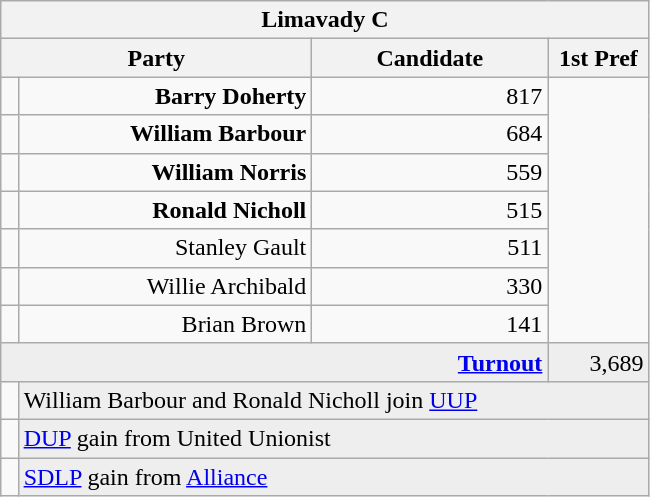<table class="wikitable">
<tr>
<th colspan="4" align="center">Limavady C</th>
</tr>
<tr>
<th colspan="2" align="center" width=200>Party</th>
<th width=150>Candidate</th>
<th width=60>1st Pref</th>
</tr>
<tr>
<td></td>
<td align="right"><strong>Barry Doherty</strong></td>
<td align="right">817</td>
</tr>
<tr>
<td></td>
<td align="right"><strong>William Barbour</strong></td>
<td align="right">684</td>
</tr>
<tr>
<td></td>
<td align="right"><strong>William Norris</strong></td>
<td align="right">559</td>
</tr>
<tr>
<td></td>
<td align="right"><strong>Ronald Nicholl</strong></td>
<td align="right">515</td>
</tr>
<tr>
<td></td>
<td align="right">Stanley Gault</td>
<td align="right">511</td>
</tr>
<tr>
<td></td>
<td align="right">Willie Archibald</td>
<td align="right">330</td>
</tr>
<tr>
<td></td>
<td align="right">Brian Brown</td>
<td align="right">141</td>
</tr>
<tr bgcolor="EEEEEE">
<td colspan=3 align="right"><strong><a href='#'>Turnout</a></strong></td>
<td align="right">3,689</td>
</tr>
<tr>
<td bgcolor=></td>
<td colspan=3 bgcolor="EEEEEE">William Barbour and Ronald Nicholl join <a href='#'>UUP</a></td>
</tr>
<tr>
<td bgcolor=></td>
<td colspan=3 bgcolor="EEEEEE"><a href='#'>DUP</a> gain from United Unionist</td>
</tr>
<tr>
<td bgcolor=></td>
<td colspan=3 bgcolor="EEEEEE"><a href='#'>SDLP</a> gain from <a href='#'>Alliance</a></td>
</tr>
</table>
